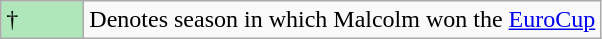<table class="wikitable">
<tr>
<td style="background:#AFE6BA; width:3em;">†</td>
<td>Denotes season in which Malcolm won the <a href='#'>EuroCup</a></td>
</tr>
</table>
